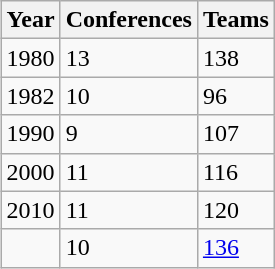<table class="wikitable" align="right" style="margin-left:1em; margin-bottom:1em;" style="text-align: center;">
<tr>
<th>Year</th>
<th>Conferences</th>
<th>Teams</th>
</tr>
<tr>
<td>1980</td>
<td>13</td>
<td>138</td>
</tr>
<tr>
<td>1982</td>
<td>10 </td>
<td>96</td>
</tr>
<tr>
<td>1990</td>
<td>9</td>
<td>107</td>
</tr>
<tr>
<td>2000</td>
<td>11</td>
<td>116</td>
</tr>
<tr>
<td>2010</td>
<td>11</td>
<td>120</td>
</tr>
<tr>
<td></td>
<td>10</td>
<td><a href='#'>136</a></td>
</tr>
</table>
